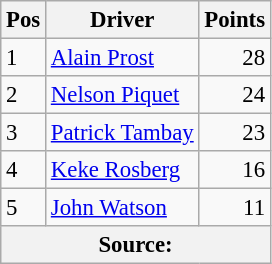<table class="wikitable" style="font-size: 95%;">
<tr>
<th>Pos</th>
<th>Driver</th>
<th>Points</th>
</tr>
<tr>
<td>1</td>
<td> <a href='#'>Alain Prost</a></td>
<td style="text-align: right">28</td>
</tr>
<tr>
<td>2</td>
<td> <a href='#'>Nelson Piquet</a></td>
<td style="text-align: right">24</td>
</tr>
<tr>
<td>3</td>
<td> <a href='#'>Patrick Tambay</a></td>
<td style="text-align: right">23</td>
</tr>
<tr>
<td>4</td>
<td> <a href='#'>Keke Rosberg</a></td>
<td style="text-align: right">16</td>
</tr>
<tr>
<td>5</td>
<td> <a href='#'>John Watson</a></td>
<td style="text-align: right">11</td>
</tr>
<tr>
<th colspan=4>Source: </th>
</tr>
</table>
